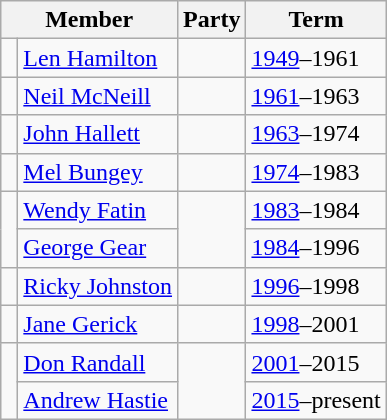<table class="wikitable">
<tr>
<th colspan="2">Member</th>
<th>Party</th>
<th>Term</th>
</tr>
<tr>
<td> </td>
<td><a href='#'>Len Hamilton</a></td>
<td></td>
<td><a href='#'>1949</a>–1961</td>
</tr>
<tr>
<td> </td>
<td><a href='#'>Neil McNeill</a></td>
<td></td>
<td><a href='#'>1961</a>–1963</td>
</tr>
<tr>
<td> </td>
<td><a href='#'>John Hallett</a></td>
<td></td>
<td><a href='#'>1963</a>–1974</td>
</tr>
<tr>
<td> </td>
<td><a href='#'>Mel Bungey</a></td>
<td></td>
<td><a href='#'>1974</a>–1983</td>
</tr>
<tr>
<td rowspan=2 > </td>
<td><a href='#'>Wendy Fatin</a></td>
<td rowspan="2"></td>
<td><a href='#'>1983</a>–1984</td>
</tr>
<tr>
<td><a href='#'>George Gear</a></td>
<td><a href='#'>1984</a>–1996</td>
</tr>
<tr>
<td> </td>
<td><a href='#'>Ricky Johnston</a></td>
<td></td>
<td><a href='#'>1996</a>–1998</td>
</tr>
<tr>
<td> </td>
<td><a href='#'>Jane Gerick</a></td>
<td></td>
<td><a href='#'>1998</a>–2001</td>
</tr>
<tr>
<td rowspan=2 > </td>
<td><a href='#'>Don Randall</a></td>
<td rowspan=2></td>
<td><a href='#'>2001</a>–2015</td>
</tr>
<tr>
<td><a href='#'>Andrew Hastie</a></td>
<td><a href='#'>2015</a>–present</td>
</tr>
</table>
